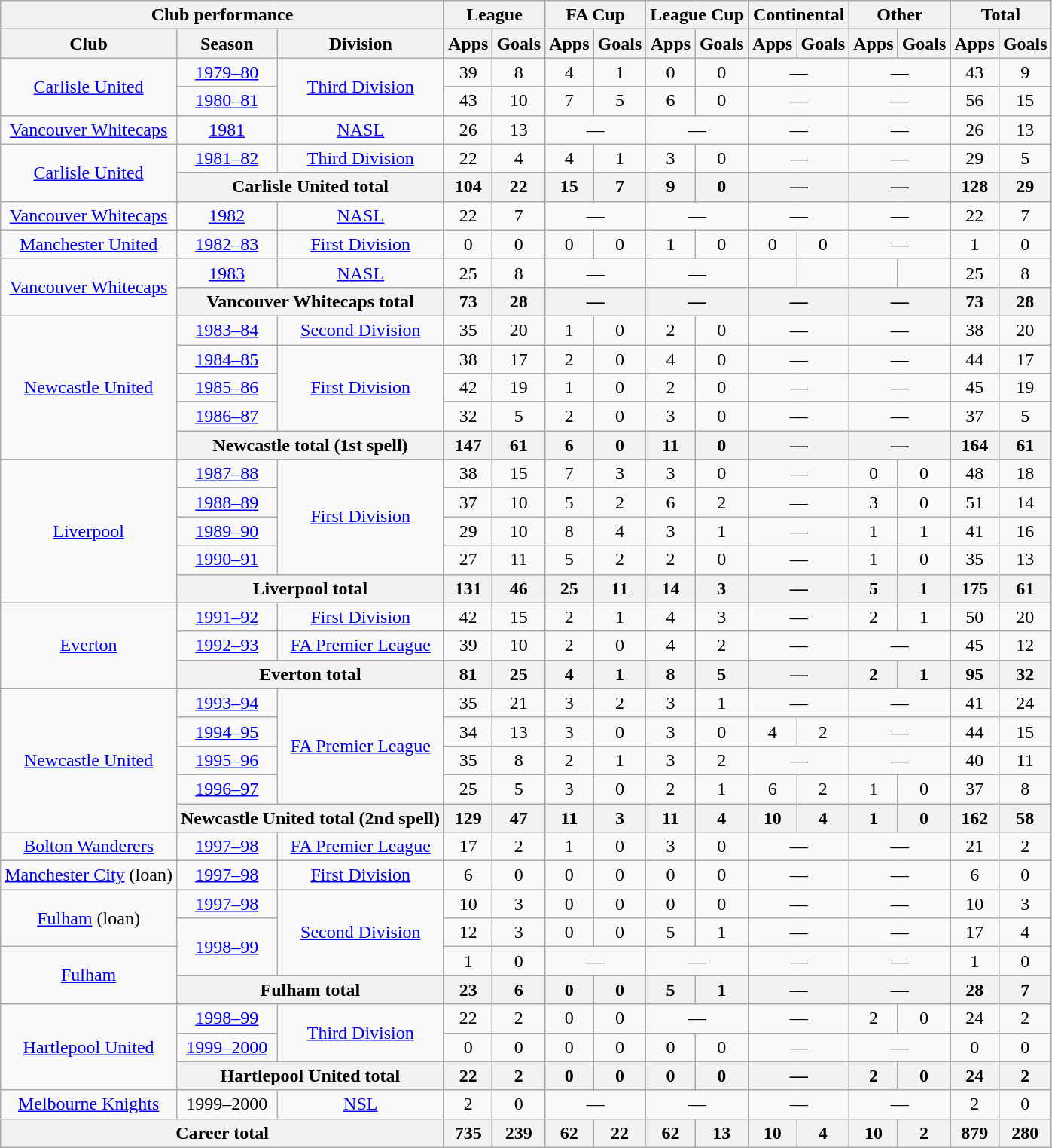<table class="wikitable" style="text-align:center">
<tr>
<th colspan=3>Club performance</th>
<th colspan=2>League</th>
<th colspan=2>FA Cup</th>
<th colspan=2>League Cup</th>
<th colspan=2>Continental</th>
<th colspan=2>Other</th>
<th colspan=2>Total</th>
</tr>
<tr>
<th>Club</th>
<th>Season</th>
<th>Division</th>
<th>Apps</th>
<th>Goals</th>
<th>Apps</th>
<th>Goals</th>
<th>Apps</th>
<th>Goals</th>
<th>Apps</th>
<th>Goals</th>
<th>Apps</th>
<th>Goals</th>
<th>Apps</th>
<th>Goals</th>
</tr>
<tr>
<td rowspan="2"><a href='#'>Carlisle United</a></td>
<td><a href='#'>1979–80</a></td>
<td rowspan="2"><a href='#'>Third Division</a></td>
<td>39</td>
<td>8</td>
<td>4</td>
<td>1</td>
<td>0</td>
<td>0</td>
<td colspan="2">—</td>
<td colspan="2">—</td>
<td>43</td>
<td>9</td>
</tr>
<tr>
<td><a href='#'>1980–81</a></td>
<td>43</td>
<td>10</td>
<td>7</td>
<td>5</td>
<td>6</td>
<td>0</td>
<td colspan="2">—</td>
<td colspan="2">—</td>
<td>56</td>
<td>15</td>
</tr>
<tr>
<td><a href='#'>Vancouver Whitecaps</a></td>
<td><a href='#'>1981</a></td>
<td><a href='#'>NASL</a></td>
<td>26</td>
<td>13</td>
<td colspan=2>—</td>
<td colspan=2>—</td>
<td colspan="2">—</td>
<td colspan="2">—</td>
<td>26</td>
<td>13</td>
</tr>
<tr>
<td rowspan="2"><a href='#'>Carlisle United</a></td>
<td><a href='#'>1981–82</a></td>
<td><a href='#'>Third Division</a></td>
<td>22</td>
<td>4</td>
<td>4</td>
<td>1</td>
<td>3</td>
<td>0</td>
<td colspan="2">—</td>
<td colspan="2">—</td>
<td>29</td>
<td>5</td>
</tr>
<tr>
<th colspan="2">Carlisle United total</th>
<th>104</th>
<th>22</th>
<th>15</th>
<th>7</th>
<th>9</th>
<th>0</th>
<th colspan="2">—</th>
<th colspan="2">—</th>
<th>128</th>
<th>29</th>
</tr>
<tr>
<td><a href='#'>Vancouver Whitecaps</a></td>
<td><a href='#'>1982</a></td>
<td><a href='#'>NASL</a></td>
<td>22</td>
<td>7</td>
<td colspan=2>—</td>
<td colspan=2>—</td>
<td colspan=2>—</td>
<td colspan=2>—</td>
<td>22</td>
<td>7</td>
</tr>
<tr>
<td><a href='#'>Manchester United</a></td>
<td><a href='#'>1982–83</a></td>
<td><a href='#'>First Division</a></td>
<td>0</td>
<td>0</td>
<td>0</td>
<td>0</td>
<td>1</td>
<td>0</td>
<td>0</td>
<td>0</td>
<td colspan="2">—</td>
<td>1</td>
<td>0</td>
</tr>
<tr>
<td rowspan="2"><a href='#'>Vancouver Whitecaps</a></td>
<td><a href='#'>1983</a></td>
<td><a href='#'>NASL</a></td>
<td>25</td>
<td>8</td>
<td colspan=2>—</td>
<td colspan=2>—</td>
<td></td>
<td></td>
<td></td>
<td></td>
<td>25</td>
<td>8</td>
</tr>
<tr>
<th colspan="2">Vancouver Whitecaps total</th>
<th>73</th>
<th>28</th>
<th colspan="2">—</th>
<th colspan="2">—</th>
<th colspan="2">—</th>
<th colspan="2">—</th>
<th>73</th>
<th>28</th>
</tr>
<tr>
<td rowspan="5"><a href='#'>Newcastle United</a></td>
<td><a href='#'>1983–84</a></td>
<td><a href='#'>Second Division</a></td>
<td>35</td>
<td>20</td>
<td>1</td>
<td>0</td>
<td>2</td>
<td>0</td>
<td colspan="2">—</td>
<td colspan="2">—</td>
<td>38</td>
<td>20</td>
</tr>
<tr>
<td><a href='#'>1984–85</a></td>
<td rowspan="3"><a href='#'>First Division</a></td>
<td>38</td>
<td>17</td>
<td>2</td>
<td>0</td>
<td>4</td>
<td>0</td>
<td colspan="2">—</td>
<td colspan="2">—</td>
<td>44</td>
<td>17</td>
</tr>
<tr>
<td><a href='#'>1985–86</a></td>
<td>42</td>
<td>19</td>
<td>1</td>
<td>0</td>
<td>2</td>
<td>0</td>
<td colspan="2">—</td>
<td colspan="2">—</td>
<td>45</td>
<td>19</td>
</tr>
<tr>
<td><a href='#'>1986–87</a></td>
<td>32</td>
<td>5</td>
<td>2</td>
<td>0</td>
<td>3</td>
<td>0</td>
<td colspan="2">—</td>
<td colspan="2">—</td>
<td>37</td>
<td>5</td>
</tr>
<tr>
<th colspan="2">Newcastle total (1st spell)</th>
<th>147</th>
<th>61</th>
<th>6</th>
<th>0</th>
<th>11</th>
<th>0</th>
<th colspan="2">—</th>
<th colspan="2">—</th>
<th>164</th>
<th>61</th>
</tr>
<tr>
<td rowspan="5"><a href='#'>Liverpool</a></td>
<td><a href='#'>1987–88</a></td>
<td rowspan="4"><a href='#'>First Division</a></td>
<td>38</td>
<td>15</td>
<td>7</td>
<td>3</td>
<td>3</td>
<td>0</td>
<td colspan="2">—</td>
<td>0</td>
<td>0</td>
<td>48</td>
<td>18</td>
</tr>
<tr>
<td><a href='#'>1988–89</a></td>
<td>37</td>
<td>10</td>
<td>5</td>
<td>2</td>
<td>6</td>
<td>2</td>
<td colspan="2">—</td>
<td>3</td>
<td>0</td>
<td>51</td>
<td>14</td>
</tr>
<tr>
<td><a href='#'>1989–90</a></td>
<td>29</td>
<td>10</td>
<td>8</td>
<td>4</td>
<td>3</td>
<td>1</td>
<td colspan="2">—</td>
<td>1</td>
<td>1</td>
<td>41</td>
<td>16</td>
</tr>
<tr>
<td><a href='#'>1990–91</a></td>
<td>27</td>
<td>11</td>
<td>5</td>
<td>2</td>
<td>2</td>
<td>0</td>
<td colspan="2">—</td>
<td>1</td>
<td>0</td>
<td>35</td>
<td>13</td>
</tr>
<tr>
<th colspan="2">Liverpool total</th>
<th>131</th>
<th>46</th>
<th>25</th>
<th>11</th>
<th>14</th>
<th>3</th>
<th colspan="2">—</th>
<th>5</th>
<th>1</th>
<th>175</th>
<th>61</th>
</tr>
<tr>
<td rowspan="3"><a href='#'>Everton</a></td>
<td><a href='#'>1991–92</a></td>
<td><a href='#'>First Division</a></td>
<td>42</td>
<td>15</td>
<td>2</td>
<td>1</td>
<td>4</td>
<td>3</td>
<td colspan="2">—</td>
<td>2</td>
<td>1</td>
<td>50</td>
<td>20</td>
</tr>
<tr>
<td><a href='#'>1992–93</a></td>
<td><a href='#'>FA Premier League</a></td>
<td>39</td>
<td>10</td>
<td>2</td>
<td>0</td>
<td>4</td>
<td>2</td>
<td colspan="2">—</td>
<td colspan="2">—</td>
<td>45</td>
<td>12</td>
</tr>
<tr>
<th colspan="2">Everton total</th>
<th>81</th>
<th>25</th>
<th>4</th>
<th>1</th>
<th>8</th>
<th>5</th>
<th colspan="2">—</th>
<th>2</th>
<th>1</th>
<th>95</th>
<th>32</th>
</tr>
<tr>
<td rowspan="5"><a href='#'>Newcastle United</a></td>
<td><a href='#'>1993–94</a></td>
<td rowspan="4"><a href='#'>FA Premier League</a></td>
<td>35</td>
<td>21</td>
<td>3</td>
<td>2</td>
<td>3</td>
<td>1</td>
<td colspan="2">—</td>
<td colspan="2">—</td>
<td>41</td>
<td>24</td>
</tr>
<tr>
<td><a href='#'>1994–95</a></td>
<td>34</td>
<td>13</td>
<td>3</td>
<td>0</td>
<td>3</td>
<td>0</td>
<td>4</td>
<td>2</td>
<td colspan="2">—</td>
<td>44</td>
<td>15</td>
</tr>
<tr>
<td><a href='#'>1995–96</a></td>
<td>35</td>
<td>8</td>
<td>2</td>
<td>1</td>
<td>3</td>
<td>2</td>
<td colspan="2">—</td>
<td colspan="2">—</td>
<td>40</td>
<td>11</td>
</tr>
<tr>
<td><a href='#'>1996–97</a></td>
<td>25</td>
<td>5</td>
<td>3</td>
<td>0</td>
<td>2</td>
<td>1</td>
<td>6</td>
<td>2</td>
<td>1</td>
<td>0</td>
<td>37</td>
<td>8</td>
</tr>
<tr>
<th colspan="2">Newcastle United total (2nd spell)</th>
<th>129</th>
<th>47</th>
<th>11</th>
<th>3</th>
<th>11</th>
<th>4</th>
<th>10</th>
<th>4</th>
<th>1</th>
<th>0</th>
<th>162</th>
<th>58</th>
</tr>
<tr>
<td><a href='#'>Bolton Wanderers</a></td>
<td><a href='#'>1997–98</a></td>
<td><a href='#'>FA Premier League</a></td>
<td>17</td>
<td>2</td>
<td>1</td>
<td>0</td>
<td>3</td>
<td>0</td>
<td colspan="2">—</td>
<td colspan="2">—</td>
<td>21</td>
<td>2</td>
</tr>
<tr>
<td><a href='#'>Manchester City</a> (loan)</td>
<td><a href='#'>1997–98</a></td>
<td><a href='#'>First Division</a></td>
<td>6</td>
<td>0</td>
<td>0</td>
<td>0</td>
<td>0</td>
<td>0</td>
<td colspan="2">—</td>
<td colspan="2">—</td>
<td>6</td>
<td>0</td>
</tr>
<tr>
<td rowspan="2"><a href='#'>Fulham</a> (loan)</td>
<td><a href='#'>1997–98</a></td>
<td rowspan="3"><a href='#'>Second Division</a></td>
<td>10</td>
<td>3</td>
<td>0</td>
<td>0</td>
<td>0</td>
<td>0</td>
<td colspan="2">—</td>
<td colspan="2">—</td>
<td>10</td>
<td>3</td>
</tr>
<tr>
<td rowspan="2"><a href='#'>1998–99</a></td>
<td>12</td>
<td>3</td>
<td>0</td>
<td>0</td>
<td>5</td>
<td>1</td>
<td colspan="2">—</td>
<td colspan="2">—</td>
<td>17</td>
<td>4</td>
</tr>
<tr>
<td rowspan="2"><a href='#'>Fulham</a></td>
<td>1</td>
<td>0</td>
<td colspan="2">—</td>
<td colspan="2">—</td>
<td colspan="2">—</td>
<td colspan=2>—</td>
<td>1</td>
<td>0</td>
</tr>
<tr>
<th colspan="2">Fulham total</th>
<th>23</th>
<th>6</th>
<th>0</th>
<th>0</th>
<th>5</th>
<th>1</th>
<th colspan="2">—</th>
<th colspan="2">—</th>
<th>28</th>
<th>7</th>
</tr>
<tr>
<td rowspan="3"><a href='#'>Hartlepool United</a></td>
<td><a href='#'>1998–99</a></td>
<td rowspan="2"><a href='#'>Third Division</a></td>
<td>22</td>
<td>2</td>
<td>0</td>
<td>0</td>
<td colspan="2">—</td>
<td colspan="2">—</td>
<td>2</td>
<td>0</td>
<td>24</td>
<td>2</td>
</tr>
<tr>
<td><a href='#'>1999–2000</a></td>
<td>0</td>
<td>0</td>
<td>0</td>
<td>0</td>
<td>0</td>
<td>0</td>
<td colspan="2">—</td>
<td colspan="2">—</td>
<td>0</td>
<td>0</td>
</tr>
<tr>
<th colspan="2">Hartlepool United total</th>
<th>22</th>
<th>2</th>
<th>0</th>
<th>0</th>
<th>0</th>
<th>0</th>
<th colspan="2">—</th>
<th>2</th>
<th>0</th>
<th>24</th>
<th>2</th>
</tr>
<tr>
<td><a href='#'>Melbourne Knights</a></td>
<td>1999–2000</td>
<td><a href='#'>NSL</a></td>
<td>2</td>
<td>0</td>
<td colspan="2">—</td>
<td colspan="2">—</td>
<td colspan="2">—</td>
<td colspan="2">—</td>
<td>2</td>
<td>0</td>
</tr>
<tr>
<th colspan=3>Career total</th>
<th>735</th>
<th>239</th>
<th>62</th>
<th>22</th>
<th>62</th>
<th>13</th>
<th>10</th>
<th>4</th>
<th>10</th>
<th>2</th>
<th>879</th>
<th>280</th>
</tr>
</table>
